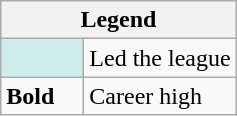<table class="wikitable">
<tr>
<th colspan="2">Legend</th>
</tr>
<tr>
<td style="background:#cfecec; width:3em;"></td>
<td>Led the league</td>
</tr>
<tr>
<td><strong>Bold</strong></td>
<td>Career high</td>
</tr>
</table>
